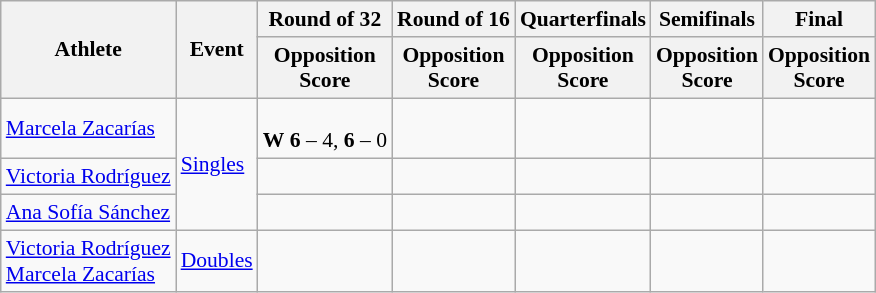<table class="wikitable" border="1" style="font-size:90%">
<tr>
<th rowspan=2>Athlete</th>
<th rowspan=2>Event</th>
<th>Round of 32</th>
<th>Round of 16</th>
<th>Quarterfinals</th>
<th>Semifinals</th>
<th colspan=2>Final</th>
</tr>
<tr>
<th>Opposition<br>Score</th>
<th>Opposition<br>Score</th>
<th>Opposition<br>Score</th>
<th>Opposition<br>Score</th>
<th>Opposition<br>Score</th>
</tr>
<tr>
<td><a href='#'>Marcela Zacarías</a></td>
<td rowspan=3><a href='#'>Singles</a></td>
<td align=center><br><strong>W</strong> <strong>6</strong> – 4, <strong>6</strong> – 0</td>
<td align=center></td>
<td align=center></td>
<td align=center></td>
<td align=center></td>
</tr>
<tr>
<td><a href='#'>Victoria Rodríguez</a></td>
<td align=center></td>
<td align=center></td>
<td align=center></td>
<td align=center></td>
<td align=center></td>
</tr>
<tr>
<td><a href='#'>Ana Sofía Sánchez</a></td>
<td align=center></td>
<td align=center></td>
<td align=center></td>
<td align=center></td>
<td align=center></td>
</tr>
<tr>
<td><a href='#'>Victoria Rodríguez</a><br><a href='#'>Marcela Zacarías</a></td>
<td><a href='#'>Doubles</a></td>
<td align=center></td>
<td align=center></td>
<td align=center></td>
<td align=center></td>
<td align=center></td>
</tr>
</table>
